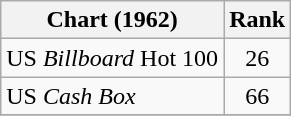<table class="wikitable">
<tr>
<th>Chart (1962)</th>
<th style="text-align:center;">Rank</th>
</tr>
<tr>
<td>US <em>Billboard</em> Hot 100</td>
<td style="text-align:center;">26</td>
</tr>
<tr>
<td>US <em>Cash Box</em> </td>
<td style="text-align:center;">66</td>
</tr>
<tr>
</tr>
</table>
